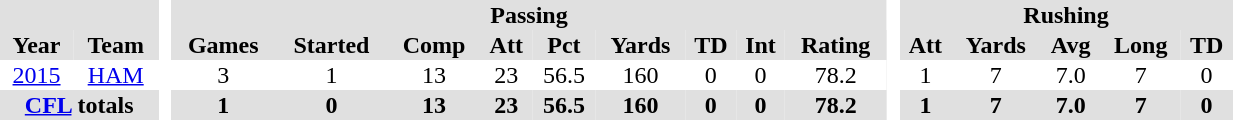<table BORDER="0" CELLPADDING="1" CELLSPACING="0" width="65%" style="text-align:center">
<tr bgcolor="#e0e0e0">
<th colspan="2"></th>
<th rowspan="99" bgcolor="#ffffff"> </th>
<th colspan="9">Passing</th>
<th rowspan="99" bgcolor="#ffffff"> </th>
<th colspan="6">Rushing</th>
</tr>
<tr bgcolor="#e0e0e0">
<th>Year</th>
<th>Team</th>
<th>Games</th>
<th>Started</th>
<th>Comp</th>
<th>Att</th>
<th>Pct</th>
<th>Yards</th>
<th>TD</th>
<th>Int</th>
<th>Rating</th>
<th>Att</th>
<th>Yards</th>
<th>Avg</th>
<th>Long</th>
<th>TD</th>
</tr>
<tr ALIGN="center">
<td><a href='#'>2015</a></td>
<td><a href='#'>HAM</a></td>
<td>3</td>
<td>1</td>
<td>13</td>
<td>23</td>
<td>56.5</td>
<td>160</td>
<td>0</td>
<td>0</td>
<td>78.2</td>
<td>1</td>
<td>7</td>
<td>7.0</td>
<td>7</td>
<td>0</td>
</tr>
<tr bgcolor="#e0e0e0">
<th colspan="2"><a href='#'>CFL</a> totals</th>
<th>1</th>
<th>0</th>
<th>13</th>
<th>23</th>
<th>56.5</th>
<th>160</th>
<th>0</th>
<th>0</th>
<th>78.2</th>
<th>1</th>
<th>7</th>
<th>7.0</th>
<th>7</th>
<th>0</th>
</tr>
</table>
